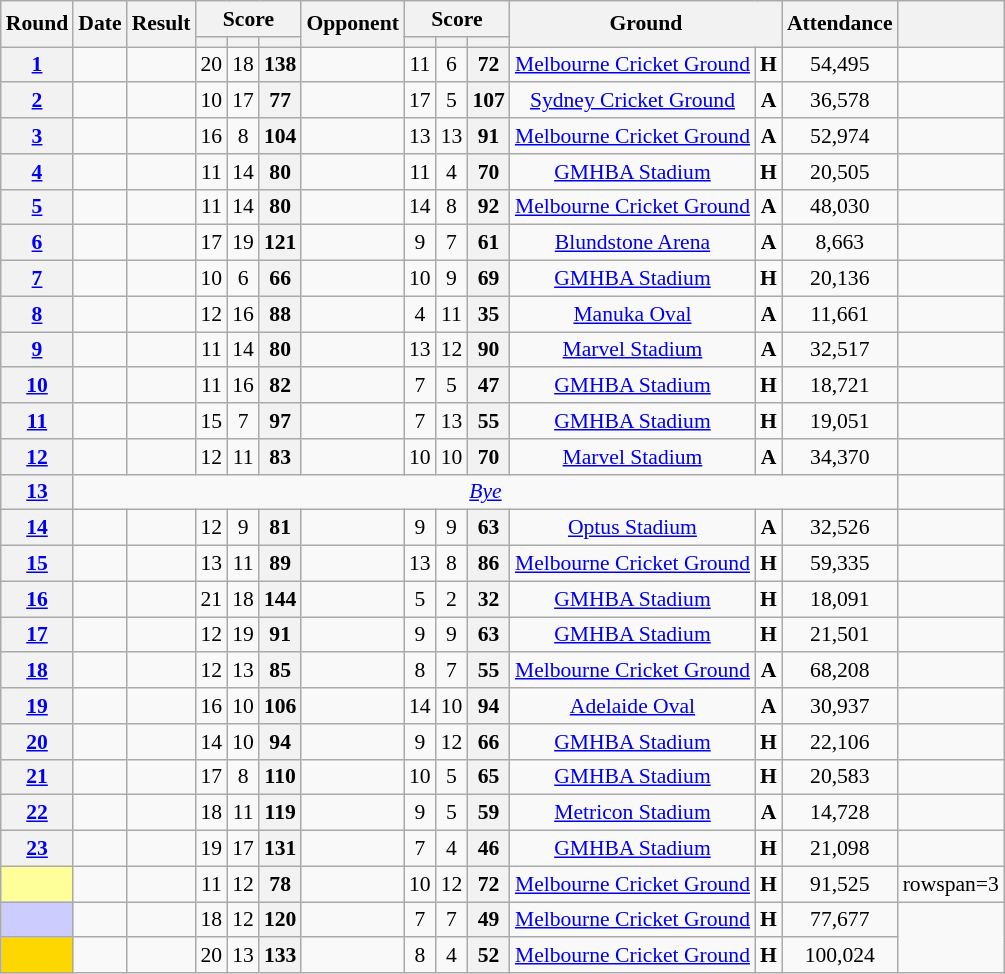<table class="wikitable plainrowheaders sortable" style="font-size:90%; text-align:center;">
<tr>
<th scope="col" rowspan="2">Round</th>
<th scope="col" rowspan="2">Date</th>
<th scope="col" rowspan="2">Result</th>
<th scope="col" colspan="3">Score</th>
<th scope="col" rowspan="2">Opponent</th>
<th scope="col" colspan="3">Score</th>
<th scope="col" rowspan="2" colspan="2">Ground</th>
<th scope="col" rowspan="2">Attendance</th>
<th scope="col" rowspan="2"></th>
</tr>
<tr>
<th scope="col"></th>
<th scope="col"></th>
<th scope="col"></th>
<th scope="col"></th>
<th scope="col"></th>
<th scope="col"></th>
</tr>
<tr>
<th scope="row" style="text-align:center;"><a href='#'>1</a></th>
<td></td>
<td></td>
<td>20</td>
<td>18</td>
<th>138</th>
<td></td>
<td>11</td>
<td>6</td>
<th>72</th>
<td><a href='#'>Melbourne Cricket Ground</a></td>
<td><strong>H</strong></td>
<td>54,495</td>
<td></td>
</tr>
<tr>
<th scope="row" style="text-align:center;"><a href='#'>2</a></th>
<td></td>
<td></td>
<td>10</td>
<td>17</td>
<th>77</th>
<td></td>
<td>17</td>
<td>5</td>
<th>107</th>
<td><a href='#'>Sydney Cricket Ground</a></td>
<td><strong>A</strong></td>
<td>36,578</td>
<td></td>
</tr>
<tr>
<th scope="row" style="text-align:center;"><a href='#'>3</a></th>
<td></td>
<td></td>
<td>16</td>
<td>8</td>
<th>104</th>
<td></td>
<td>13</td>
<td>13</td>
<th>91</th>
<td><a href='#'>Melbourne Cricket Ground</a></td>
<td><strong>A</strong></td>
<td>52,974</td>
<td></td>
</tr>
<tr>
<th scope="row" style="text-align:center;"><a href='#'>4</a></th>
<td></td>
<td></td>
<td>11</td>
<td>14</td>
<th>80</th>
<td></td>
<td>11</td>
<td>4</td>
<th>70</th>
<td><a href='#'>GMHBA Stadium</a></td>
<td><strong>H</strong></td>
<td>20,505</td>
<td></td>
</tr>
<tr>
<th scope="row" style="text-align:center;"><a href='#'>5</a></th>
<td></td>
<td></td>
<td>11</td>
<td>14</td>
<th>80</th>
<td></td>
<td>14</td>
<td>8</td>
<th>92</th>
<td><a href='#'>Melbourne Cricket Ground</a></td>
<td><strong>A</strong></td>
<td>48,030</td>
<td></td>
</tr>
<tr>
<th scope="row" style="text-align:center;"><a href='#'>6</a></th>
<td></td>
<td></td>
<td>17</td>
<td>19</td>
<th>121</th>
<td></td>
<td>9</td>
<td>7</td>
<th>61</th>
<td><a href='#'>Blundstone Arena</a></td>
<td><strong>A</strong></td>
<td>8,663</td>
<td></td>
</tr>
<tr>
<th scope="row" style="text-align:center;"><a href='#'>7</a></th>
<td></td>
<td></td>
<td>10</td>
<td>6</td>
<th>66</th>
<td></td>
<td>10</td>
<td>9</td>
<th>69</th>
<td><a href='#'>GMHBA Stadium</a></td>
<td><strong>H</strong></td>
<td>20,136</td>
<td></td>
</tr>
<tr>
<th scope="row" style="text-align:center;"><a href='#'>8</a></th>
<td></td>
<td></td>
<td>12</td>
<td>16</td>
<th>88</th>
<td></td>
<td>4</td>
<td>11</td>
<th>35</th>
<td><a href='#'>Manuka Oval</a></td>
<td><strong>A</strong></td>
<td>11,661</td>
<td></td>
</tr>
<tr>
<th scope="row" style="text-align:center;"><a href='#'>9</a></th>
<td></td>
<td></td>
<td>11</td>
<td>14</td>
<th>80</th>
<td></td>
<td>13</td>
<td>12</td>
<th>90</th>
<td><a href='#'>Marvel Stadium</a></td>
<td><strong>A</strong></td>
<td>32,517</td>
<td></td>
</tr>
<tr>
<th scope="row" style="text-align:center;"><a href='#'>10</a></th>
<td></td>
<td></td>
<td>11</td>
<td>16</td>
<th>82</th>
<td></td>
<td>7</td>
<td>5</td>
<th>47</th>
<td><a href='#'>GMHBA Stadium</a></td>
<td><strong>H</strong></td>
<td>18,721</td>
<td></td>
</tr>
<tr>
<th scope="row" style="text-align:center;"><a href='#'>11</a></th>
<td></td>
<td></td>
<td>15</td>
<td>7</td>
<th>97</th>
<td></td>
<td>7</td>
<td>13</td>
<th>55</th>
<td><a href='#'>GMHBA Stadium</a></td>
<td><strong>H</strong></td>
<td>19,051</td>
<td></td>
</tr>
<tr>
<th scope="row" style="text-align:center;"><a href='#'>12</a></th>
<td></td>
<td></td>
<td>12</td>
<td>11</td>
<th>83</th>
<td></td>
<td>10</td>
<td>10</td>
<th>70</th>
<td><a href='#'>Marvel Stadium</a></td>
<td><strong>A</strong></td>
<td>34,370</td>
<td></td>
</tr>
<tr>
<th scope="row" style="text-align:center;"><a href='#'>13</a></th>
<td colspan=12> <em><a href='#'>Bye</a></em></td>
<td></td>
</tr>
<tr>
<th scope="row" style="text-align:center;"><a href='#'>14</a></th>
<td></td>
<td></td>
<td>12</td>
<td>9</td>
<th>81</th>
<td></td>
<td>9</td>
<td>9</td>
<th>63</th>
<td><a href='#'>Optus Stadium</a></td>
<td><strong>A</strong></td>
<td>32,526</td>
<td></td>
</tr>
<tr>
<th scope="row" style="text-align:center;"><a href='#'>15</a></th>
<td></td>
<td></td>
<td>13</td>
<td>11</td>
<th>89</th>
<td></td>
<td>13</td>
<td>8</td>
<th>86</th>
<td><a href='#'>Melbourne Cricket Ground</a></td>
<td><strong>H</strong></td>
<td>59,335</td>
<td></td>
</tr>
<tr>
<th scope="row" style="text-align:center;"><a href='#'>16</a></th>
<td></td>
<td></td>
<td>21</td>
<td>18</td>
<th>144</th>
<td></td>
<td>5</td>
<td>2</td>
<th>32</th>
<td><a href='#'>GMHBA Stadium</a></td>
<td><strong>H</strong></td>
<td>18,091</td>
<td></td>
</tr>
<tr>
<th scope="row" style="text-align:center;"><a href='#'>17</a></th>
<td></td>
<td></td>
<td>12</td>
<td>19</td>
<th>91</th>
<td></td>
<td>9</td>
<td>9</td>
<th>63</th>
<td><a href='#'>GMHBA Stadium</a></td>
<td><strong>H</strong></td>
<td>21,501</td>
<td></td>
</tr>
<tr>
<th scope="row" style="text-align:center;"><a href='#'>18</a></th>
<td></td>
<td></td>
<td>12</td>
<td>13</td>
<th>85</th>
<td></td>
<td>8</td>
<td>7</td>
<th>55</th>
<td><a href='#'>Melbourne Cricket Ground</a></td>
<td><strong>A</strong></td>
<td>68,208</td>
<td></td>
</tr>
<tr>
<th scope="row" style="text-align:center;"><a href='#'>19</a></th>
<td></td>
<td></td>
<td>16</td>
<td>10</td>
<th>106</th>
<td></td>
<td>14</td>
<td>10</td>
<th>94</th>
<td><a href='#'>Adelaide Oval</a></td>
<td><strong>A</strong></td>
<td>30,937</td>
<td></td>
</tr>
<tr>
<th scope="row" style="text-align:center;"><a href='#'>20</a></th>
<td></td>
<td></td>
<td>14</td>
<td>10</td>
<th>94</th>
<td></td>
<td>9</td>
<td>12</td>
<th>66</th>
<td><a href='#'>GMHBA Stadium</a></td>
<td><strong>H</strong></td>
<td>22,106</td>
<td></td>
</tr>
<tr>
<th scope="row" style="text-align:center;"><a href='#'>21</a></th>
<td></td>
<td></td>
<td>17</td>
<td>8</td>
<th>110</th>
<td></td>
<td>10</td>
<td>5</td>
<th>65</th>
<td><a href='#'>GMHBA Stadium</a></td>
<td><strong>H</strong></td>
<td>20,583</td>
<td></td>
</tr>
<tr>
<th scope="row" style="text-align:center;"><a href='#'>22</a></th>
<td></td>
<td></td>
<td>18</td>
<td>11</td>
<th>119</th>
<td></td>
<td>9</td>
<td>5</td>
<th>59</th>
<td><a href='#'>Metricon Stadium</a></td>
<td><strong>A</strong></td>
<td>14,728</td>
<td></td>
</tr>
<tr>
<th scope="row" style="text-align:center;"><a href='#'>23</a></th>
<td></td>
<td></td>
<td>19</td>
<td>17</td>
<th>131</th>
<td></td>
<td>7</td>
<td>4</td>
<th>46</th>
<td><a href='#'>GMHBA Stadium</a></td>
<td><strong>H</strong></td>
<td>21,098</td>
<td></td>
</tr>
<tr>
<th scope="row" style="background:#ff9; text-align:center;"></th>
<td></td>
<td></td>
<td>11</td>
<td>12</td>
<th>78</th>
<td></td>
<td>10</td>
<td>12</td>
<th>72</th>
<td><a href='#'>Melbourne Cricket Ground</a></td>
<td><strong>H</strong></td>
<td>91,525</td>
<td>rowspan=3 </td>
</tr>
<tr>
<th scope="row" style="background:#ccf; text-align:center;"></th>
<td></td>
<td></td>
<td>18</td>
<td>12</td>
<th>120</th>
<td></td>
<td>7</td>
<td>7</td>
<th>49</th>
<td><a href='#'>Melbourne Cricket Ground</a></td>
<td><strong>H</strong></td>
<td>77,677</td>
</tr>
<tr>
<th scope="row" style="background:gold; text-align:center;"></th>
<td></td>
<td></td>
<td>20</td>
<td>13</td>
<th>133</th>
<td></td>
<td>8</td>
<td>4</td>
<th>52</th>
<td><a href='#'>Melbourne Cricket Ground</a></td>
<td><strong>H</strong></td>
<td>100,024</td>
</tr>
</table>
